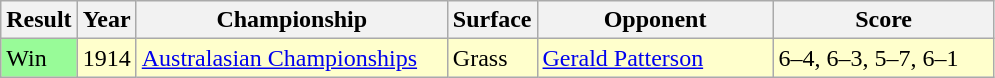<table class='sortable wikitable'>
<tr>
<th style="width:40px">Result</th>
<th style="width:30px">Year</th>
<th style="width:200px">Championship</th>
<th style="width:50px">Surface</th>
<th style="width:150px">Opponent</th>
<th style="width:140px" class="unsortable">Score</th>
</tr>
<tr style="background:#ffc;">
<td style="background:#98fb98;">Win</td>
<td>1914</td>
<td><a href='#'>Australasian Championships</a></td>
<td>Grass</td>
<td> <a href='#'>Gerald Patterson</a></td>
<td>6–4, 6–3, 5–7, 6–1</td>
</tr>
</table>
